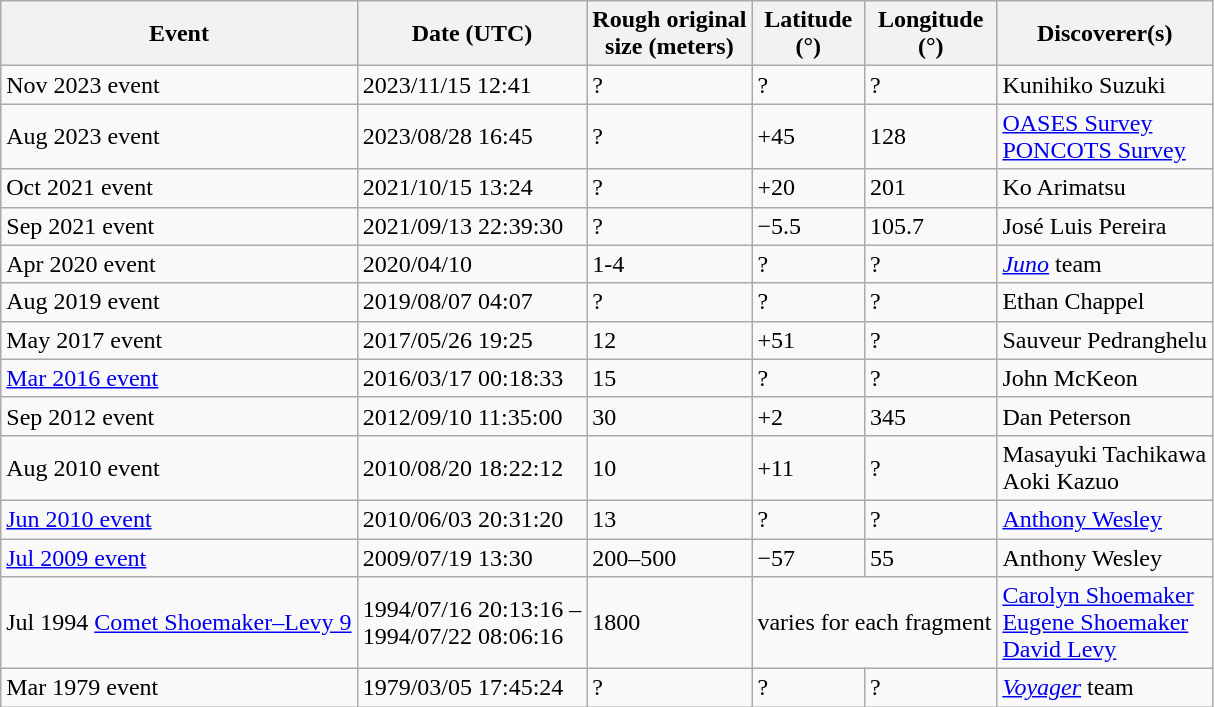<table class="wikitable sortable">
<tr>
<th>Event</th>
<th>Date (UTC)</th>
<th>Rough original<br>size (meters)</th>
<th>Latitude<br>(°)</th>
<th>Longitude<br>(°)</th>
<th>Discoverer(s)</th>
</tr>
<tr>
<td>Nov 2023 event</td>
<td>2023/11/15 12:41</td>
<td>?</td>
<td>?</td>
<td>?</td>
<td>Kunihiko Suzuki</td>
</tr>
<tr>
<td>Aug 2023 event</td>
<td>2023/08/28 16:45</td>
<td>?</td>
<td>+45</td>
<td>128</td>
<td><a href='#'>OASES Survey</a><br><a href='#'>PONCOTS Survey</a></td>
</tr>
<tr>
<td>Oct 2021 event</td>
<td>2021/10/15 13:24</td>
<td>?</td>
<td>+20</td>
<td>201</td>
<td>Ko Arimatsu</td>
</tr>
<tr>
<td>Sep 2021 event</td>
<td>2021/09/13 22:39:30</td>
<td>?</td>
<td>−5.5</td>
<td>105.7</td>
<td>José Luis Pereira</td>
</tr>
<tr>
<td>Apr 2020 event</td>
<td>2020/04/10</td>
<td>1-4</td>
<td>?</td>
<td>?</td>
<td><em><a href='#'>Juno</a></em> team</td>
</tr>
<tr>
<td>Aug 2019 event</td>
<td>2019/08/07 04:07</td>
<td>?</td>
<td>?</td>
<td>?</td>
<td>Ethan Chappel</td>
</tr>
<tr>
<td>May 2017 event</td>
<td>2017/05/26 19:25</td>
<td>12</td>
<td>+51</td>
<td>?</td>
<td>Sauveur Pedranghelu</td>
</tr>
<tr>
<td><a href='#'>Mar 2016 event</a></td>
<td>2016/03/17 00:18:33</td>
<td>15</td>
<td>?</td>
<td>?</td>
<td>John McKeon</td>
</tr>
<tr>
<td>Sep 2012 event</td>
<td>2012/09/10 11:35:00</td>
<td>30</td>
<td>+2</td>
<td>345</td>
<td>Dan Peterson</td>
</tr>
<tr>
<td>Aug 2010 event</td>
<td>2010/08/20 18:22:12</td>
<td>10</td>
<td>+11</td>
<td>?</td>
<td>Masayuki Tachikawa<br>Aoki Kazuo</td>
</tr>
<tr>
<td><a href='#'>Jun 2010 event</a></td>
<td>2010/06/03 20:31:20</td>
<td>13</td>
<td>?</td>
<td>?</td>
<td><a href='#'>Anthony Wesley</a></td>
</tr>
<tr>
<td><a href='#'>Jul 2009 event</a></td>
<td>2009/07/19 13:30</td>
<td>200–500</td>
<td>−57</td>
<td>55</td>
<td>Anthony Wesley</td>
</tr>
<tr>
<td>Jul 1994 <a href='#'>Comet Shoemaker–Levy 9</a></td>
<td>1994/07/16 20:13:16 –<br> 1994/07/22 08:06:16</td>
<td>1800</td>
<td colspan=2>varies for each fragment</td>
<td><a href='#'>Carolyn Shoemaker</a><br><a href='#'>Eugene Shoemaker</a><br><a href='#'>David Levy</a></td>
</tr>
<tr>
<td>Mar 1979 event</td>
<td>1979/03/05 17:45:24</td>
<td>?</td>
<td>?</td>
<td>?</td>
<td><em><a href='#'>Voyager</a></em> team</td>
</tr>
</table>
